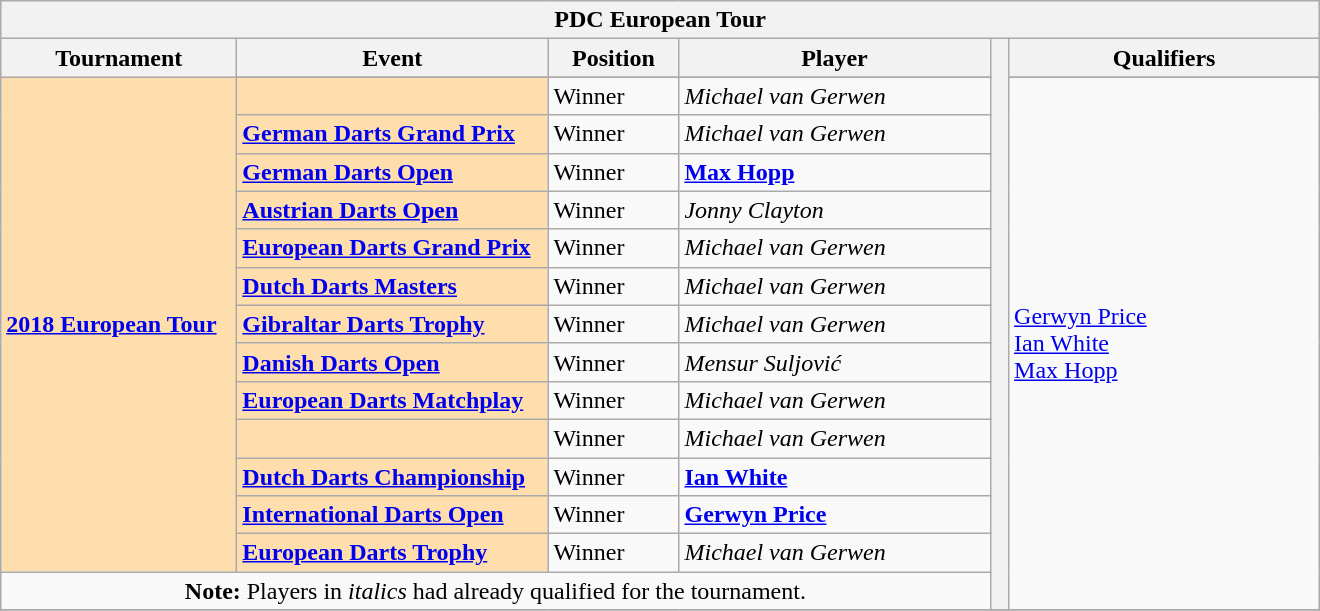<table class="wikitable">
<tr>
<th colspan=6>PDC European Tour</th>
</tr>
<tr>
<th width=150>Tournament</th>
<th width=200>Event</th>
<th width=80>Position</th>
<th width=200>Player</th>
<th rowspan=16 width=5></th>
<th width=200>Qualifiers</th>
</tr>
<tr>
<td rowspan=14 style="background:#ffdead;"><strong><a href='#'>2018 European Tour</a></strong></td>
</tr>
<tr>
<td style="background:#ffdead;"></td>
<td>Winner</td>
<td> <em>Michael van Gerwen</em></td>
<td rowspan=14> <a href='#'>Gerwyn Price</a> <br> <a href='#'>Ian White</a><br> <a href='#'>Max Hopp</a></td>
</tr>
<tr>
<td style="background:#ffdead;"><strong><a href='#'>German Darts Grand Prix</a></strong></td>
<td>Winner</td>
<td> <em>Michael van Gerwen</em></td>
</tr>
<tr>
<td style="background:#ffdead;"><strong><a href='#'>German Darts Open</a></strong></td>
<td>Winner</td>
<td> <strong><a href='#'>Max Hopp</a></strong></td>
</tr>
<tr>
<td style="background:#ffdead;"><strong><a href='#'>Austrian Darts Open</a></strong></td>
<td>Winner</td>
<td> <em>Jonny Clayton</em></td>
</tr>
<tr>
<td style="background:#ffdead;"><strong><a href='#'>European Darts Grand Prix</a></strong></td>
<td>Winner</td>
<td> <em>Michael van Gerwen</em></td>
</tr>
<tr>
<td style="background:#ffdead;"><strong><a href='#'>Dutch Darts Masters</a></strong></td>
<td>Winner</td>
<td> <em>Michael van Gerwen</em></td>
</tr>
<tr>
<td style="background:#ffdead;"><strong><a href='#'>Gibraltar Darts Trophy</a></strong></td>
<td>Winner</td>
<td> <em>Michael van Gerwen</em></td>
</tr>
<tr>
<td style="background:#ffdead;"><strong><a href='#'>Danish Darts Open</a></strong></td>
<td>Winner</td>
<td> <em>Mensur Suljović</em></td>
</tr>
<tr>
<td style="background:#ffdead;"><strong><a href='#'>European Darts Matchplay</a></strong></td>
<td>Winner</td>
<td> <em>Michael van Gerwen</em></td>
</tr>
<tr>
<td style="background:#ffdead;"></td>
<td>Winner</td>
<td> <em>Michael van Gerwen</em></td>
</tr>
<tr>
<td style="background:#ffdead;"><strong><a href='#'>Dutch Darts Championship</a></strong></td>
<td>Winner</td>
<td> <strong><a href='#'>Ian White</a></strong></td>
</tr>
<tr>
<td style="background:#ffdead;"><strong><a href='#'>International Darts Open</a></strong></td>
<td>Winner</td>
<td> <strong><a href='#'>Gerwyn Price</a></strong></td>
</tr>
<tr>
<td style="background:#ffdead;"><strong><a href='#'>European Darts Trophy</a></strong></td>
<td>Winner</td>
<td> <em>Michael van Gerwen</em></td>
</tr>
<tr>
<td colspan=4 align=center><strong>Note:</strong> Players in <em>italics</em> had already qualified for the tournament.</td>
</tr>
<tr>
</tr>
</table>
